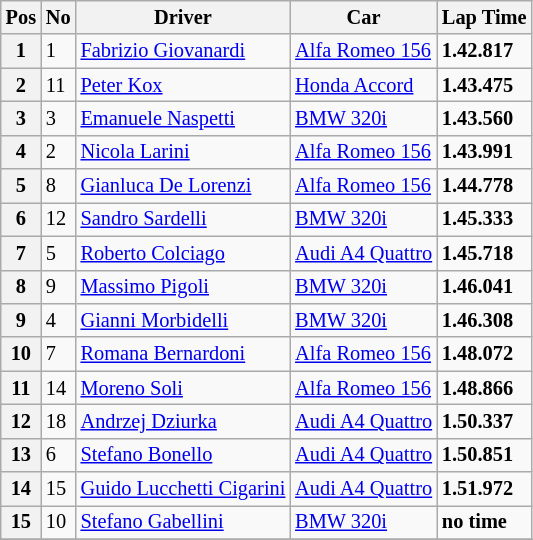<table class="wikitable" style="font-size: 85%;">
<tr>
<th>Pos</th>
<th>No</th>
<th>Driver</th>
<th>Car</th>
<th>Lap Time</th>
</tr>
<tr>
<th>1</th>
<td>1</td>
<td> <a href='#'>Fabrizio Giovanardi</a></td>
<td><a href='#'>Alfa Romeo 156</a></td>
<td><strong>1.42.817</strong></td>
</tr>
<tr>
<th>2</th>
<td>11</td>
<td> <a href='#'>Peter Kox</a></td>
<td><a href='#'>Honda Accord</a></td>
<td><strong>1.43.475</strong></td>
</tr>
<tr>
<th>3</th>
<td>3</td>
<td> <a href='#'>Emanuele Naspetti</a></td>
<td><a href='#'>BMW 320i</a></td>
<td><strong>1.43.560</strong></td>
</tr>
<tr>
<th>4</th>
<td>2</td>
<td> <a href='#'>Nicola Larini</a></td>
<td><a href='#'>Alfa Romeo 156</a></td>
<td><strong>1.43.991</strong></td>
</tr>
<tr>
<th>5</th>
<td>8</td>
<td> <a href='#'>Gianluca De Lorenzi</a></td>
<td><a href='#'>Alfa Romeo 156</a></td>
<td><strong>1.44.778</strong></td>
</tr>
<tr>
<th>6</th>
<td>12</td>
<td> <a href='#'>Sandro Sardelli</a></td>
<td><a href='#'>BMW 320i</a></td>
<td><strong>1.45.333</strong></td>
</tr>
<tr>
<th>7</th>
<td>5</td>
<td> <a href='#'>Roberto Colciago</a></td>
<td><a href='#'>Audi A4 Quattro</a></td>
<td><strong>1.45.718</strong></td>
</tr>
<tr>
<th>8</th>
<td>9</td>
<td> <a href='#'>Massimo Pigoli</a></td>
<td><a href='#'>BMW 320i</a></td>
<td><strong>1.46.041</strong></td>
</tr>
<tr>
<th>9</th>
<td>4</td>
<td> <a href='#'>Gianni Morbidelli</a></td>
<td><a href='#'>BMW 320i</a></td>
<td><strong>1.46.308</strong></td>
</tr>
<tr>
<th>10</th>
<td>7</td>
<td> <a href='#'>Romana Bernardoni</a></td>
<td><a href='#'>Alfa Romeo 156</a></td>
<td><strong>1.48.072</strong></td>
</tr>
<tr>
<th>11</th>
<td>14</td>
<td> <a href='#'>Moreno Soli</a></td>
<td><a href='#'>Alfa Romeo 156</a></td>
<td><strong>1.48.866</strong></td>
</tr>
<tr>
<th>12</th>
<td>18</td>
<td> <a href='#'>Andrzej Dziurka</a></td>
<td><a href='#'>Audi A4 Quattro</a></td>
<td><strong>1.50.337</strong></td>
</tr>
<tr>
<th>13</th>
<td>6</td>
<td> <a href='#'>Stefano Bonello</a></td>
<td><a href='#'>Audi A4 Quattro</a></td>
<td><strong>1.50.851</strong></td>
</tr>
<tr>
<th>14</th>
<td>15</td>
<td> <a href='#'>Guido Lucchetti Cigarini</a></td>
<td><a href='#'>Audi A4 Quattro</a></td>
<td><strong>1.51.972</strong></td>
</tr>
<tr>
<th>15</th>
<td>10</td>
<td> <a href='#'>Stefano Gabellini</a></td>
<td><a href='#'>BMW 320i</a></td>
<td><strong>no time</strong></td>
</tr>
<tr>
</tr>
</table>
